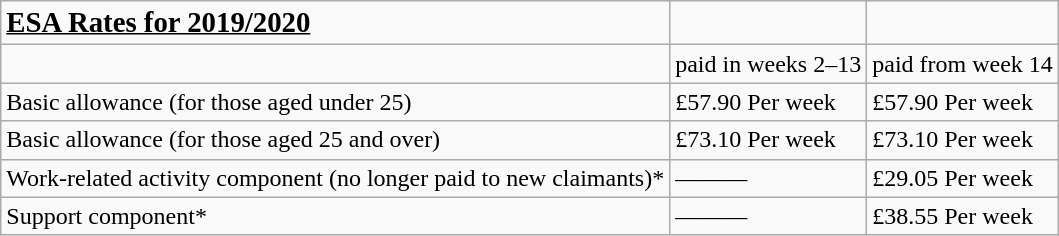<table class="wikitable">
<tr>
<td><strong><u><big>ESA Rates for 2019/2020</big></u></strong></td>
<td></td>
<td></td>
</tr>
<tr>
<td></td>
<td>paid in weeks 2–13 <br></td>
<td>paid from week 14</td>
</tr>
<tr>
<td>Basic allowance (for those aged under 25)</td>
<td>£57.90 Per week</td>
<td>£57.90 Per week</td>
</tr>
<tr>
<td>Basic allowance (for those aged 25 and over)</td>
<td>£73.10 Per week</td>
<td>£73.10 Per week</td>
</tr>
<tr>
<td>Work-related activity component (no longer paid to new claimants)*</td>
<td>———</td>
<td>£29.05 Per week</td>
</tr>
<tr>
<td>Support component*</td>
<td>———</td>
<td>£38.55 Per week</td>
</tr>
</table>
